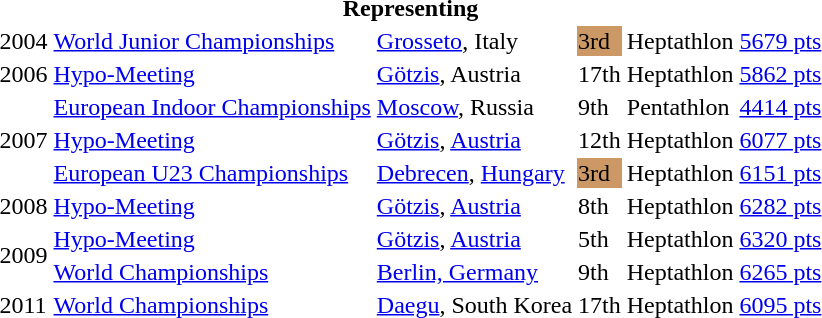<table>
<tr>
<th colspan="6">Representing </th>
</tr>
<tr>
<td>2004</td>
<td><a href='#'>World Junior Championships</a></td>
<td><a href='#'>Grosseto</a>, Italy</td>
<td bgcolor="cc9966">3rd</td>
<td>Heptathlon</td>
<td><a href='#'>5679 pts</a></td>
</tr>
<tr>
<td>2006</td>
<td><a href='#'>Hypo-Meeting</a></td>
<td><a href='#'>Götzis</a>, Austria</td>
<td>17th</td>
<td>Heptathlon</td>
<td><a href='#'>5862 pts</a></td>
</tr>
<tr>
<td rowspan=3>2007</td>
<td><a href='#'>European Indoor Championships</a></td>
<td><a href='#'>Moscow</a>, Russia</td>
<td>9th</td>
<td>Pentathlon</td>
<td><a href='#'>4414 pts</a></td>
</tr>
<tr>
<td><a href='#'>Hypo-Meeting</a></td>
<td><a href='#'>Götzis</a>, <a href='#'>Austria</a></td>
<td>12th</td>
<td>Heptathlon</td>
<td><a href='#'>6077 pts</a></td>
</tr>
<tr>
<td><a href='#'>European U23 Championships</a></td>
<td><a href='#'>Debrecen</a>, <a href='#'>Hungary</a></td>
<td bgcolor="cc9966">3rd</td>
<td>Heptathlon</td>
<td><a href='#'>6151 pts</a></td>
</tr>
<tr>
<td>2008</td>
<td><a href='#'>Hypo-Meeting</a></td>
<td><a href='#'>Götzis</a>, <a href='#'>Austria</a></td>
<td>8th</td>
<td>Heptathlon</td>
<td><a href='#'>6282 pts</a></td>
</tr>
<tr>
<td rowspan=2>2009</td>
<td><a href='#'>Hypo-Meeting</a></td>
<td><a href='#'>Götzis</a>, <a href='#'>Austria</a></td>
<td>5th</td>
<td>Heptathlon</td>
<td><a href='#'>6320 pts</a></td>
</tr>
<tr>
<td><a href='#'>World Championships</a></td>
<td><a href='#'>Berlin, Germany</a></td>
<td>9th</td>
<td>Heptathlon</td>
<td><a href='#'>6265 pts</a></td>
</tr>
<tr>
<td>2011</td>
<td><a href='#'>World Championships</a></td>
<td><a href='#'>Daegu</a>, South Korea</td>
<td>17th</td>
<td>Heptathlon</td>
<td><a href='#'>6095 pts</a></td>
</tr>
</table>
